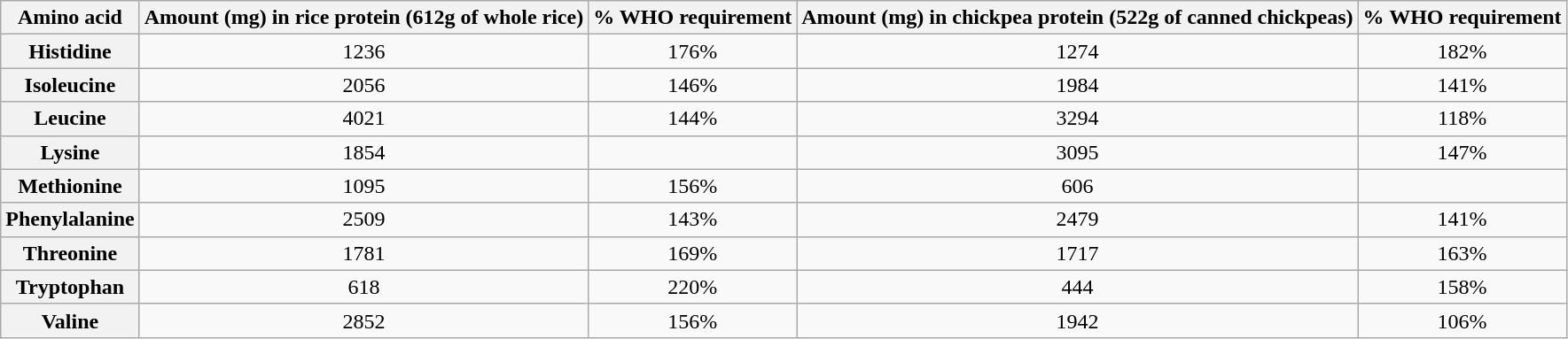<table class="wikitable" style="text-align: center">
<tr>
<th>Amino acid</th>
<th>Amount (mg) in rice protein (612g of whole rice)</th>
<th>% WHO requirement</th>
<th>Amount (mg) in chickpea protein (522g of canned chickpeas)</th>
<th>% WHO requirement</th>
</tr>
<tr>
<th scope=row>Histidine</th>
<td>1236</td>
<td>176%</td>
<td>1274</td>
<td>182%</td>
</tr>
<tr>
<th scope=row>Isoleucine</th>
<td>2056</td>
<td>146%</td>
<td>1984</td>
<td>141%</td>
</tr>
<tr>
<th scope=row>Leucine</th>
<td>4021</td>
<td>144%</td>
<td>3294</td>
<td>118%</td>
</tr>
<tr>
<th scope=row>Lysine</th>
<td>1854</td>
<td></td>
<td>3095</td>
<td>147%</td>
</tr>
<tr>
<th scope=row>Methionine</th>
<td>1095</td>
<td>156%</td>
<td>606</td>
<td></td>
</tr>
<tr>
<th scope=row>Phenylalanine</th>
<td>2509</td>
<td>143%</td>
<td>2479</td>
<td>141%</td>
</tr>
<tr>
<th scope=row>Threonine</th>
<td>1781</td>
<td>169%</td>
<td>1717</td>
<td>163%</td>
</tr>
<tr>
<th scope=row>Tryptophan</th>
<td>618</td>
<td>220%</td>
<td>444</td>
<td>158%</td>
</tr>
<tr>
<th scope=row>Valine</th>
<td>2852</td>
<td>156%</td>
<td>1942</td>
<td>106%</td>
</tr>
</table>
